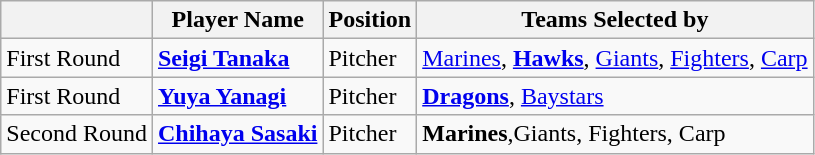<table class="wikitable">
<tr>
<th></th>
<th>Player Name</th>
<th>Position</th>
<th>Teams Selected by</th>
</tr>
<tr>
<td>First Round</td>
<td><strong><a href='#'>Seigi Tanaka</a></strong></td>
<td>Pitcher</td>
<td><a href='#'>Marines</a>, <strong><a href='#'>Hawks</a></strong>, <a href='#'>Giants</a>, <a href='#'>Fighters</a>, <a href='#'>Carp</a></td>
</tr>
<tr>
<td>First Round</td>
<td><strong><a href='#'>Yuya Yanagi</a></strong></td>
<td>Pitcher</td>
<td><strong><a href='#'>Dragons</a></strong>, <a href='#'>Baystars</a></td>
</tr>
<tr>
<td>Second Round</td>
<td><strong><a href='#'>Chihaya Sasaki</a></strong></td>
<td>Pitcher</td>
<td><strong>Marines</strong>,Giants, Fighters, Carp</td>
</tr>
</table>
